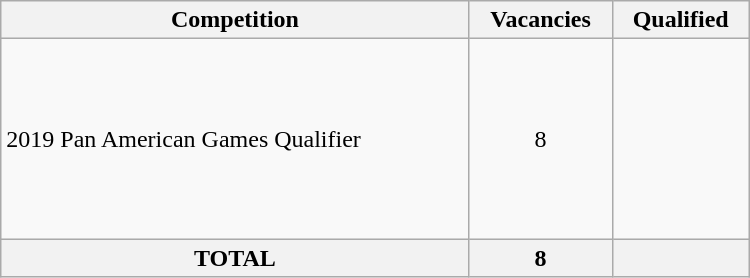<table class = "wikitable" width=500>
<tr>
<th>Competition</th>
<th>Vacancies</th>
<th>Qualified</th>
</tr>
<tr>
<td>2019 Pan American Games Qualifier</td>
<td align="center">8</td>
<td><br><br><br><br><br><br><br></td>
</tr>
<tr>
<th>TOTAL</th>
<th>8</th>
<th></th>
</tr>
</table>
